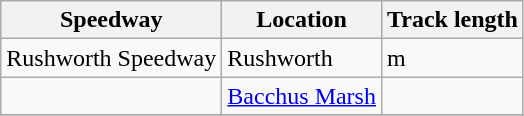<table class="wikitable">
<tr>
<th>Speedway</th>
<th>Location</th>
<th>Track length</th>
</tr>
<tr>
<td>Rushworth Speedway</td>
<td>Rushworth</td>
<td>m</td>
</tr>
<tr>
<td></td>
<td><a href='#'>Bacchus Marsh</a></td>
<td></td>
</tr>
<tr>
</tr>
</table>
